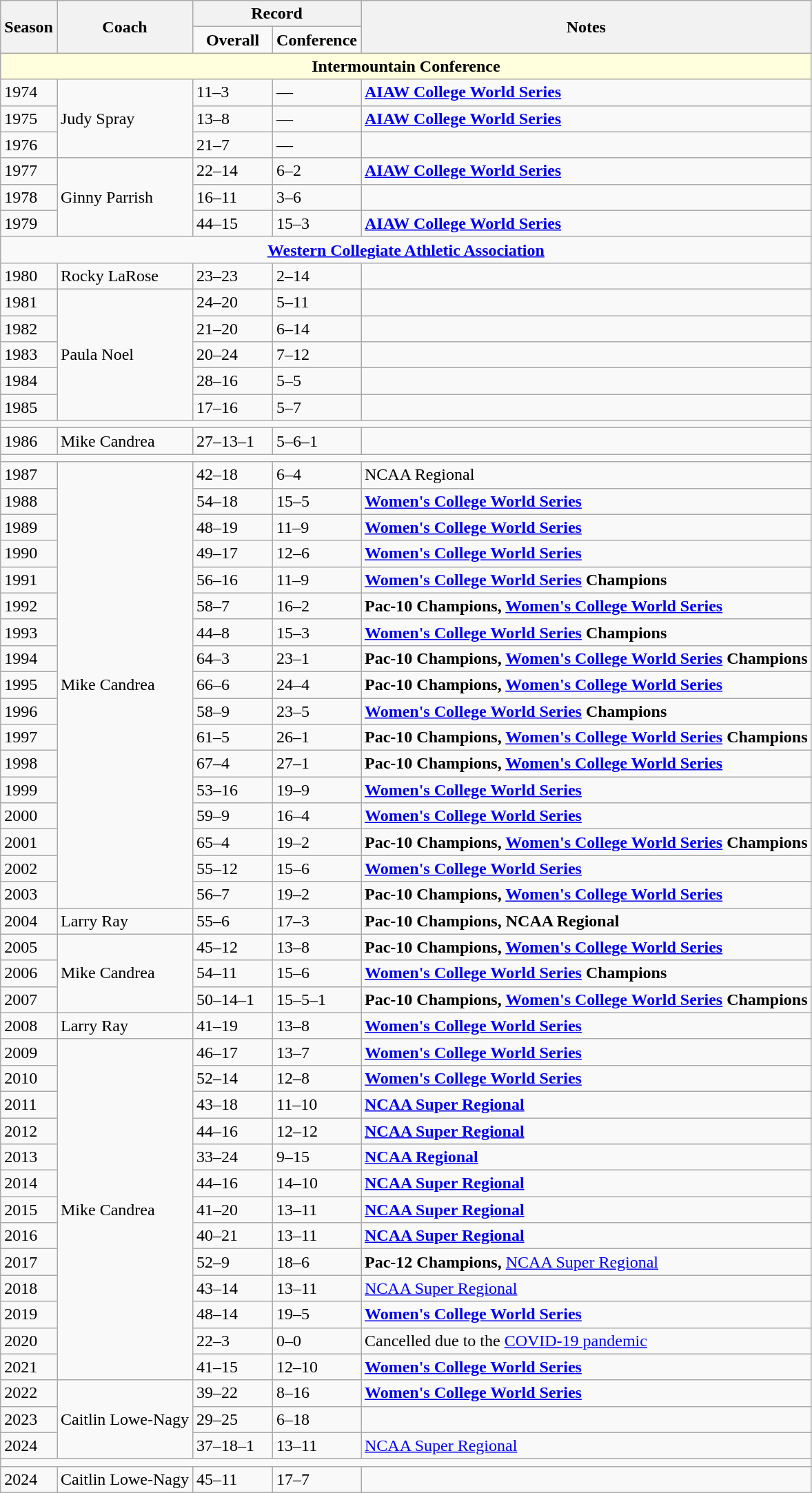<table class="wikitable">
<tr>
<th rowspan="2">Season</th>
<th rowspan="2">Coach</th>
<th colspan="2">Record</th>
<th rowspan="2">Notes</th>
</tr>
<tr>
<td width="70px" align="center"><strong>Overall</strong></td>
<td width="40px" align="center"><strong>Conference</strong></td>
</tr>
<tr style="background: #ffffdd;">
<td colspan="5" style="text-align:center;"><strong>Intermountain Conference</strong></td>
</tr>
<tr>
<td>1974</td>
<td rowspan="3">Judy Spray</td>
<td>11–3</td>
<td>—</td>
<td><strong><a href='#'>AIAW College World Series</a></strong></td>
</tr>
<tr>
<td>1975</td>
<td>13–8</td>
<td>—</td>
<td><strong><a href='#'>AIAW College World Series</a></strong></td>
</tr>
<tr>
<td>1976</td>
<td>21–7</td>
<td>—</td>
<td></td>
</tr>
<tr>
<td>1977</td>
<td rowspan="3">Ginny Parrish</td>
<td>22–14</td>
<td>6–2</td>
<td><strong><a href='#'>AIAW College World Series</a></strong></td>
</tr>
<tr>
<td>1978</td>
<td>16–11</td>
<td>3–6</td>
<td></td>
</tr>
<tr>
<td>1979</td>
<td>44–15</td>
<td>15–3</td>
<td><strong><a href='#'>AIAW College World Series</a></strong></td>
</tr>
<tr>
<td colspan="5" style="text-align:center;"><strong><a href='#'>Western Collegiate Athletic Association</a></strong></td>
</tr>
<tr>
<td>1980</td>
<td>Rocky LaRose</td>
<td>23–23</td>
<td>2–14</td>
<td></td>
</tr>
<tr>
<td>1981</td>
<td rowspan="5">Paula Noel</td>
<td>24–20</td>
<td>5–11</td>
<td></td>
</tr>
<tr>
<td>1982</td>
<td>21–20</td>
<td>6–14</td>
<td></td>
</tr>
<tr>
<td>1983</td>
<td>20–24</td>
<td>7–12</td>
<td></td>
</tr>
<tr>
<td>1984</td>
<td>28–16</td>
<td>5–5</td>
<td></td>
</tr>
<tr>
<td>1985</td>
<td>17–16</td>
<td>5–7</td>
<td></td>
</tr>
<tr>
<td colspan="5"></td>
</tr>
<tr>
<td>1986</td>
<td>Mike Candrea</td>
<td>27–13–1</td>
<td>5–6–1</td>
<td></td>
</tr>
<tr>
<td colspan="5"></td>
</tr>
<tr>
<td>1987</td>
<td rowspan="17">Mike Candrea</td>
<td>42–18</td>
<td>6–4</td>
<td>NCAA Regional</td>
</tr>
<tr>
<td>1988</td>
<td>54–18</td>
<td>15–5</td>
<td><strong><a href='#'>Women's College World Series</a></strong></td>
</tr>
<tr>
<td>1989</td>
<td>48–19</td>
<td>11–9</td>
<td><strong><a href='#'>Women's College World Series</a></strong></td>
</tr>
<tr>
<td>1990</td>
<td>49–17</td>
<td>12–6</td>
<td><strong><a href='#'>Women's College World Series</a></strong></td>
</tr>
<tr>
<td>1991</td>
<td>56–16</td>
<td>11–9</td>
<td><strong><a href='#'>Women's College World Series</a> Champions</strong></td>
</tr>
<tr>
<td>1992</td>
<td>58–7</td>
<td>16–2</td>
<td><strong>Pac-10 Champions, <a href='#'>Women's College World Series</a></strong></td>
</tr>
<tr>
<td>1993</td>
<td>44–8</td>
<td>15–3</td>
<td><strong><a href='#'>Women's College World Series</a> Champions</strong></td>
</tr>
<tr>
<td>1994</td>
<td>64–3</td>
<td>23–1</td>
<td><strong>Pac-10 Champions, <a href='#'>Women's College World Series</a> Champions</strong></td>
</tr>
<tr>
<td>1995</td>
<td>66–6</td>
<td>24–4</td>
<td><strong>Pac-10 Champions, <a href='#'>Women's College World Series</a></strong></td>
</tr>
<tr>
<td>1996</td>
<td>58–9</td>
<td>23–5</td>
<td><strong><a href='#'>Women's College World Series</a> Champions</strong></td>
</tr>
<tr>
<td>1997</td>
<td>61–5</td>
<td>26–1</td>
<td><strong>Pac-10 Champions, <a href='#'>Women's College World Series</a> Champions</strong></td>
</tr>
<tr>
<td>1998</td>
<td>67–4</td>
<td>27–1</td>
<td><strong>Pac-10 Champions, <a href='#'>Women's College World Series</a></strong></td>
</tr>
<tr>
<td>1999</td>
<td>53–16</td>
<td>19–9</td>
<td><strong><a href='#'>Women's College World Series</a></strong></td>
</tr>
<tr>
<td>2000</td>
<td>59–9</td>
<td>16–4</td>
<td><strong><a href='#'>Women's College World Series</a></strong></td>
</tr>
<tr>
<td>2001</td>
<td>65–4</td>
<td>19–2</td>
<td><strong>Pac-10 Champions, <a href='#'>Women's College World Series</a> Champions</strong></td>
</tr>
<tr>
<td>2002</td>
<td>55–12</td>
<td>15–6</td>
<td><strong><a href='#'>Women's College World Series</a></strong></td>
</tr>
<tr>
<td>2003</td>
<td>56–7</td>
<td>19–2</td>
<td><strong>Pac-10 Champions, <a href='#'>Women's College World Series</a></strong></td>
</tr>
<tr>
<td>2004</td>
<td>Larry Ray</td>
<td>55–6</td>
<td>17–3</td>
<td><strong>Pac-10 Champions, NCAA Regional</strong></td>
</tr>
<tr>
<td>2005</td>
<td rowspan="3">Mike Candrea</td>
<td>45–12</td>
<td>13–8</td>
<td><strong>Pac-10 Champions, <a href='#'>Women's College World Series</a></strong></td>
</tr>
<tr>
<td>2006</td>
<td>54–11</td>
<td>15–6</td>
<td><strong><a href='#'>Women's College World Series</a> Champions</strong></td>
</tr>
<tr>
<td>2007</td>
<td>50–14–1</td>
<td>15–5–1</td>
<td><strong>Pac-10 Champions, <a href='#'>Women's College World Series</a> Champions</strong></td>
</tr>
<tr>
<td>2008</td>
<td>Larry Ray</td>
<td>41–19</td>
<td>13–8</td>
<td><strong><a href='#'>Women's College World Series</a></strong></td>
</tr>
<tr>
<td>2009</td>
<td rowspan="13">Mike Candrea</td>
<td>46–17</td>
<td>13–7</td>
<td><strong><a href='#'>Women's College World Series</a></strong></td>
</tr>
<tr>
<td>2010</td>
<td>52–14</td>
<td>12–8</td>
<td><strong><a href='#'>Women's College World Series</a></strong></td>
</tr>
<tr>
<td>2011</td>
<td>43–18</td>
<td>11–10</td>
<td><strong><a href='#'>NCAA Super Regional</a></strong></td>
</tr>
<tr>
<td>2012</td>
<td>44–16</td>
<td>12–12</td>
<td><strong><a href='#'>NCAA Super Regional</a></strong></td>
</tr>
<tr>
<td>2013</td>
<td>33–24</td>
<td>9–15</td>
<td><strong><a href='#'>NCAA Regional</a></strong></td>
</tr>
<tr>
<td>2014</td>
<td>44–16</td>
<td>14–10</td>
<td><strong><a href='#'>NCAA Super Regional</a></strong></td>
</tr>
<tr>
<td>2015</td>
<td>41–20</td>
<td>13–11</td>
<td><strong><a href='#'>NCAA Super Regional</a></strong></td>
</tr>
<tr>
<td>2016</td>
<td>40–21</td>
<td>13–11</td>
<td><strong><a href='#'>NCAA Super Regional</a></strong></td>
</tr>
<tr>
<td>2017</td>
<td>52–9</td>
<td>18–6</td>
<td><strong>Pac-12 Champions, </strong><a href='#'>NCAA Super Regional</a></td>
</tr>
<tr>
<td>2018</td>
<td>43–14</td>
<td>13–11</td>
<td><a href='#'>NCAA Super Regional</a></td>
</tr>
<tr>
<td>2019</td>
<td>48–14</td>
<td>19–5</td>
<td><strong><a href='#'>Women's College World Series</a></strong></td>
</tr>
<tr>
<td>2020</td>
<td>22–3</td>
<td>0–0</td>
<td>Cancelled due to the <a href='#'>COVID-19 pandemic</a></td>
</tr>
<tr>
<td>2021</td>
<td>41–15</td>
<td>12–10</td>
<td><strong><a href='#'>Women's College World Series</a></strong></td>
</tr>
<tr>
<td>2022</td>
<td rowspan="3">Caitlin Lowe-Nagy</td>
<td>39–22</td>
<td>8–16</td>
<td><strong><a href='#'>Women's College World Series</a></strong></td>
</tr>
<tr>
<td>2023</td>
<td>29–25</td>
<td>6–18</td>
<td></td>
</tr>
<tr>
<td>2024</td>
<td>37–18–1</td>
<td>13–11</td>
<td><a href='#'>NCAA Super Regional</a></td>
</tr>
<tr>
<td colspan="5"></td>
</tr>
<tr>
<td>2024</td>
<td rowspan="1">Caitlin Lowe-Nagy</td>
<td>45–11</td>
<td>17–7</td>
<td></td>
</tr>
</table>
